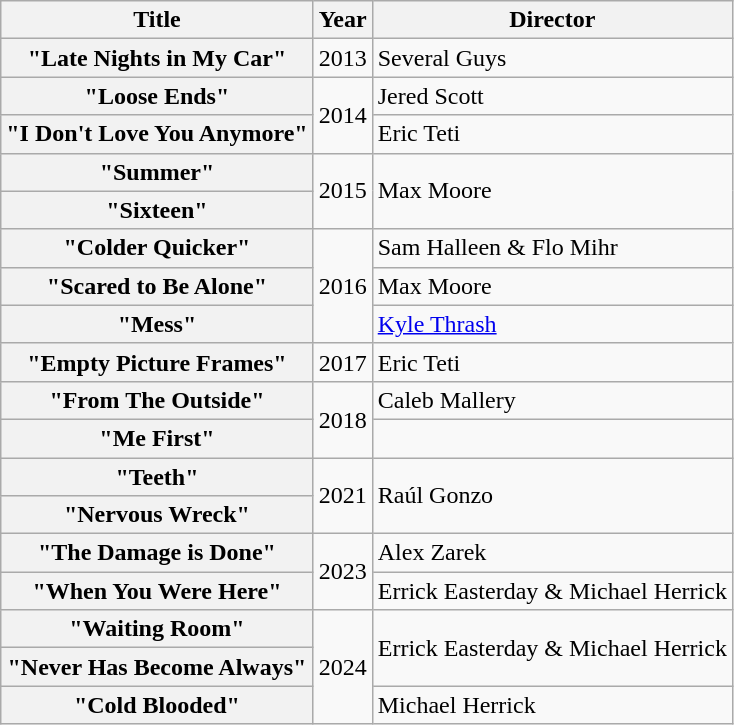<table class="wikitable plainrowheaders" style="text-align:center;">
<tr>
<th scope=col>Title</th>
<th scope=col>Year</th>
<th scope=col>Director</th>
</tr>
<tr>
<th scope="row">"Late Nights in My Car"</th>
<td>2013</td>
<td style="text-align:left;">Several Guys</td>
</tr>
<tr>
<th scope="row">"Loose Ends"</th>
<td rowspan=2>2014</td>
<td style="text-align:left;">Jered Scott</td>
</tr>
<tr>
<th scope="row">"I Don't Love You Anymore"</th>
<td style="text-align:left;">Eric Teti</td>
</tr>
<tr>
<th scope="row">"Summer"</th>
<td rowspan=2>2015</td>
<td rowspan="2" style="text-align:left;">Max Moore</td>
</tr>
<tr>
<th scope="row">"Sixteen"</th>
</tr>
<tr>
<th scope="row">"Colder Quicker"</th>
<td rowspan=3>2016</td>
<td style="text-align:left;">Sam Halleen & Flo Mihr</td>
</tr>
<tr>
<th scope="row">"Scared to Be Alone"</th>
<td style="text-align:left;">Max Moore</td>
</tr>
<tr>
<th scope="row">"Mess"</th>
<td style="text-align:left;"><a href='#'>Kyle Thrash</a></td>
</tr>
<tr>
<th scope="row">"Empty Picture Frames"</th>
<td>2017</td>
<td style="text-align:left;">Eric Teti</td>
</tr>
<tr>
<th scope="row">"From The Outside"</th>
<td rowspan=2>2018</td>
<td style="text-align:left;">Caleb Mallery</td>
</tr>
<tr>
<th scope="row">"Me First"</th>
<td style="text-align:left;"></td>
</tr>
<tr>
<th scope="row">"Teeth"</th>
<td rowspan=2>2021</td>
<td style="text-align:left;" rowspan=2>Raúl Gonzo</td>
</tr>
<tr>
<th scope="row">"Nervous Wreck"</th>
</tr>
<tr>
<th scope="row">"The Damage is Done"</th>
<td rowspan=2>2023</td>
<td style="text-align:left;">Alex Zarek</td>
</tr>
<tr>
<th scope="row">"When You Were Here"</th>
<td style="text-align:left;">Errick Easterday & Michael Herrick</td>
</tr>
<tr>
<th scope="row">"Waiting Room"</th>
<td rowspan=3>2024</td>
<td rowspan=2 style="text-align:left;">Errick Easterday & Michael Herrick</td>
</tr>
<tr>
<th scope="row">"Never Has Become Always"</th>
</tr>
<tr>
<th scope="row">"Cold Blooded"</th>
<td style="text-align:left;">Michael Herrick</td>
</tr>
</table>
